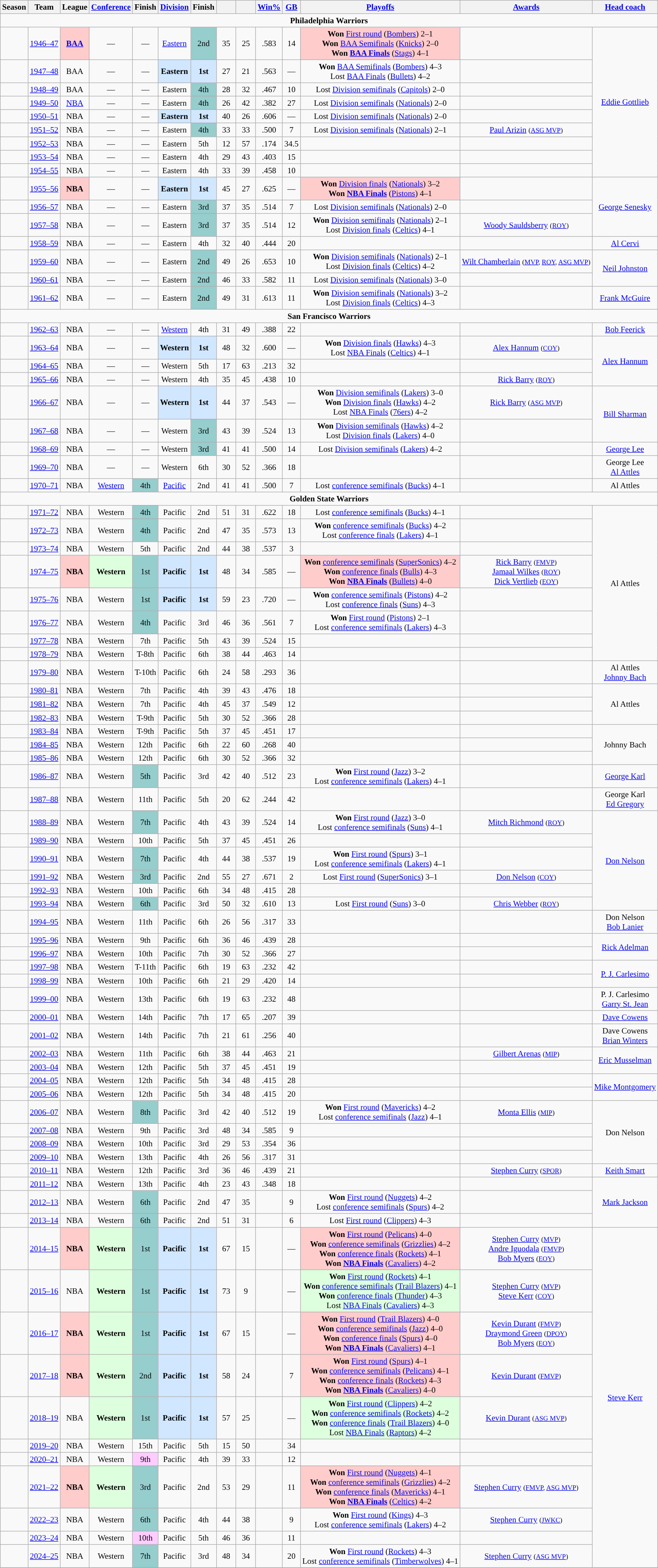<table class="wikitable" style="text-align:center; font-size:95%">
<tr>
<th scope="col">Season</th>
<th scope="col">Team</th>
<th scope="col">League</th>
<th scope="col"><a href='#'>Conference</a></th>
<th scope="col">Finish</th>
<th scope="col"><a href='#'>Division</a></th>
<th scope="col">Finish</th>
<th scope="col" width=3%></th>
<th scope="col" width=3%></th>
<th scope="col"><a href='#'>Win%</a></th>
<th scope="col"><a href='#'>GB</a></th>
<th scope="col"><a href='#'>Playoffs</a></th>
<th scope="col"><a href='#'>Awards</a></th>
<th scope="col"><a href='#'>Head coach</a></th>
</tr>
<tr>
<td align="center" colspan="15"><strong>Philadelphia Warriors</strong></td>
</tr>
<tr>
<td><strong></strong></td>
<td><a href='#'>1946–47</a></td>
<td bgcolor="#FFCCCC"><strong><a href='#'>BAA</a></strong></td>
<td>—</td>
<td>—</td>
<td><a href='#'>Eastern</a></td>
<td bgcolor="#96CDCD">2nd</td>
<td>35</td>
<td>25</td>
<td>.583</td>
<td>14</td>
<td bgcolor="#FFCCCC"><strong>Won</strong> <a href='#'>First round</a> (<a href='#'>Bombers</a>) 2–1<br><strong>Won</strong> <a href='#'>BAA Semifinals</a> (<a href='#'>Knicks</a>) 2–0<br><strong>Won <a href='#'>BAA Finals</a></strong> (<a href='#'>Stags</a>) 4–1</td>
<td></td>
<td rowspan=9><a href='#'>Eddie Gottlieb</a></td>
</tr>
<tr>
<td><strong></strong></td>
<td><a href='#'>1947–48</a></td>
<td>BAA</td>
<td>—</td>
<td>—</td>
<td bgcolor="#D0E7FF"><strong>Eastern</strong></td>
<td bgcolor="#D0E7FF"><strong>1st</strong></td>
<td>27</td>
<td>21</td>
<td>.563</td>
<td>—</td>
<td><strong>Won</strong> <a href='#'>BAA Semifinals</a> (<a href='#'>Bombers</a>) 4–3<br>Lost <a href='#'>BAA Finals</a> (<a href='#'>Bullets</a>) 4–2</td>
<td></td>
</tr>
<tr>
<td><strong></strong></td>
<td><a href='#'>1948–49</a></td>
<td>BAA</td>
<td>—</td>
<td>—</td>
<td>Eastern</td>
<td bgcolor="#96CDCD">4th</td>
<td>28</td>
<td>32</td>
<td>.467</td>
<td>10</td>
<td>Lost <a href='#'>Division semifinals</a> (<a href='#'>Capitols</a>) 2–0</td>
<td></td>
</tr>
<tr>
<td><strong></strong></td>
<td><a href='#'>1949–50</a></td>
<td><a href='#'>NBA</a></td>
<td>—</td>
<td>—</td>
<td>Eastern</td>
<td bgcolor="#96CDCD">4th</td>
<td>26</td>
<td>42</td>
<td>.382</td>
<td>27</td>
<td>Lost <a href='#'>Division semifinals</a> (<a href='#'>Nationals</a>) 2–0</td>
<td></td>
</tr>
<tr>
<td><strong></strong></td>
<td><a href='#'>1950–51</a></td>
<td>NBA</td>
<td>—</td>
<td>—</td>
<td bgcolor="#D0E7FF"><strong>Eastern</strong></td>
<td bgcolor="#D0E7FF"><strong>1st</strong></td>
<td>40</td>
<td>26</td>
<td>.606</td>
<td>—</td>
<td>Lost <a href='#'>Division semifinals</a> (<a href='#'>Nationals</a>) 2–0</td>
<td></td>
</tr>
<tr>
<td><strong></strong></td>
<td><a href='#'>1951–52</a></td>
<td>NBA</td>
<td>—</td>
<td>—</td>
<td>Eastern</td>
<td bgcolor="#96CDCD">4th</td>
<td>33</td>
<td>33</td>
<td>.500</td>
<td>7</td>
<td>Lost <a href='#'>Division semifinals</a> (<a href='#'>Nationals</a>) 2–1</td>
<td><a href='#'>Paul Arizin</a> <small>(<a href='#'>ASG MVP</a>)</small></td>
</tr>
<tr>
<td><strong></strong></td>
<td><a href='#'>1952–53</a></td>
<td>NBA</td>
<td>—</td>
<td>—</td>
<td>Eastern</td>
<td>5th</td>
<td>12</td>
<td>57</td>
<td>.174</td>
<td>34.5</td>
<td></td>
<td></td>
</tr>
<tr>
<td><strong></strong></td>
<td><a href='#'>1953–54</a></td>
<td>NBA</td>
<td>—</td>
<td>—</td>
<td>Eastern</td>
<td>4th</td>
<td>29</td>
<td>43</td>
<td>.403</td>
<td>15</td>
<td></td>
<td></td>
</tr>
<tr>
<td><strong></strong></td>
<td><a href='#'>1954–55</a></td>
<td>NBA</td>
<td>—</td>
<td>—</td>
<td>Eastern</td>
<td>4th</td>
<td>33</td>
<td>39</td>
<td>.458</td>
<td>10</td>
<td></td>
<td></td>
</tr>
<tr>
<td><strong></strong></td>
<td><a href='#'>1955–56</a></td>
<td bgcolor="#ffcccc"><strong>NBA</strong></td>
<td>—</td>
<td>—</td>
<td bgcolor="#D0E7FF"><strong>Eastern</strong></td>
<td bgcolor="#D0E7FF"><strong>1st</strong></td>
<td>45</td>
<td>27</td>
<td>.625</td>
<td>—</td>
<td bgcolor="#FFCCCC"><strong>Won</strong> <a href='#'>Division finals</a> (<a href='#'>Nationals</a>) 3–2<br><strong>Won <a href='#'>NBA Finals</a></strong> (<a href='#'>Pistons</a>) 4–1</td>
<td></td>
<td rowspan=3><a href='#'>George Senesky</a></td>
</tr>
<tr>
<td><strong></strong></td>
<td><a href='#'>1956–57</a></td>
<td>NBA</td>
<td>—</td>
<td>—</td>
<td>Eastern</td>
<td bgcolor="#96CDCD">3rd</td>
<td>37</td>
<td>35</td>
<td>.514</td>
<td>7</td>
<td>Lost <a href='#'>Division semifinals</a> (<a href='#'>Nationals</a>) 2–0</td>
<td></td>
</tr>
<tr>
<td><strong></strong></td>
<td><a href='#'>1957–58</a></td>
<td>NBA</td>
<td>—</td>
<td>—</td>
<td>Eastern</td>
<td bgcolor="#96CDCD">3rd</td>
<td>37</td>
<td>35</td>
<td>.514</td>
<td>12</td>
<td><strong>Won</strong> <a href='#'>Division semifinals</a> (<a href='#'>Nationals</a>) 2–1<br>Lost <a href='#'>Division finals</a> (<a href='#'>Celtics</a>) 4–1</td>
<td><a href='#'>Woody Sauldsberry</a> <small>(<a href='#'>ROY</a>)</small></td>
</tr>
<tr>
<td><strong></strong></td>
<td><a href='#'>1958–59</a></td>
<td>NBA</td>
<td>—</td>
<td>—</td>
<td>Eastern</td>
<td>4th</td>
<td>32</td>
<td>40</td>
<td>.444</td>
<td>20</td>
<td></td>
<td></td>
<td><a href='#'>Al Cervi</a></td>
</tr>
<tr>
<td><strong></strong></td>
<td><a href='#'>1959–60</a></td>
<td>NBA</td>
<td>—</td>
<td>—</td>
<td>Eastern</td>
<td bgcolor="#96CDCD">2nd</td>
<td>49</td>
<td>26</td>
<td>.653</td>
<td>10</td>
<td><strong>Won</strong> <a href='#'>Division semifinals</a> (<a href='#'>Nationals</a>) 2–1<br>Lost <a href='#'>Division finals</a> (<a href='#'>Celtics</a>) 4–2</td>
<td><a href='#'>Wilt Chamberlain</a> <small>(<a href='#'>MVP</a>, <a href='#'>ROY</a>, <a href='#'>ASG MVP</a>)</small></td>
<td rowspan=2><a href='#'>Neil Johnston</a></td>
</tr>
<tr>
<td><strong></strong></td>
<td><a href='#'>1960–61</a></td>
<td>NBA</td>
<td>—</td>
<td>—</td>
<td>Eastern</td>
<td bgcolor="#96CDCD">2nd</td>
<td>46</td>
<td>33</td>
<td>.582</td>
<td>11</td>
<td>Lost <a href='#'>Division semifinals</a> (<a href='#'>Nationals</a>) 3–0</td>
<td></td>
</tr>
<tr>
<td><strong></strong></td>
<td><a href='#'>1961–62</a></td>
<td>NBA</td>
<td>—</td>
<td>—</td>
<td>Eastern</td>
<td bgcolor="#96CDCD">2nd</td>
<td>49</td>
<td>31</td>
<td>.613</td>
<td>11</td>
<td><strong>Won</strong> <a href='#'>Division semifinals</a> (<a href='#'>Nationals</a>) 3–2<br>Lost <a href='#'>Division finals</a> (<a href='#'>Celtics</a>) 4–3</td>
<td></td>
<td><a href='#'>Frank McGuire</a></td>
</tr>
<tr>
<td align="center" colspan="15"><strong>San Francisco Warriors</strong></td>
</tr>
<tr>
<td><strong></strong></td>
<td><a href='#'>1962–63</a></td>
<td>NBA</td>
<td>—</td>
<td>—</td>
<td><a href='#'>Western</a></td>
<td>4th</td>
<td>31</td>
<td>49</td>
<td>.388</td>
<td>22</td>
<td></td>
<td></td>
<td><a href='#'>Bob Feerick</a></td>
</tr>
<tr>
<td><strong></strong></td>
<td><a href='#'>1963–64</a></td>
<td>NBA</td>
<td>—</td>
<td>—</td>
<td bgcolor="#D0E7FF"><strong>Western</strong></td>
<td bgcolor="#D0E7FF"><strong>1st</strong></td>
<td>48</td>
<td>32</td>
<td>.600</td>
<td>—</td>
<td><strong>Won</strong> <a href='#'>Division finals</a> (<a href='#'>Hawks</a>) 4–3<br>Lost <a href='#'>NBA Finals</a> (<a href='#'>Celtics</a>) 4–1</td>
<td><a href='#'>Alex Hannum</a> <small>(<a href='#'>COY</a>)</small></td>
<td rowspan=3><a href='#'>Alex Hannum</a></td>
</tr>
<tr>
<td><strong></strong></td>
<td><a href='#'>1964–65</a></td>
<td>NBA</td>
<td>—</td>
<td>—</td>
<td>Western</td>
<td>5th</td>
<td>17</td>
<td>63</td>
<td>.213</td>
<td>32</td>
<td></td>
<td></td>
</tr>
<tr>
<td><strong></strong></td>
<td><a href='#'>1965–66</a></td>
<td>NBA</td>
<td>—</td>
<td>—</td>
<td>Western</td>
<td>4th</td>
<td>35</td>
<td>45</td>
<td>.438</td>
<td>10</td>
<td></td>
<td><a href='#'>Rick Barry</a> <small>(<a href='#'>ROY</a>)</small></td>
</tr>
<tr>
<td><strong></strong></td>
<td><a href='#'>1966–67</a></td>
<td>NBA</td>
<td>—</td>
<td>—</td>
<td bgcolor="#D0E7FF"><strong>Western</strong></td>
<td bgcolor="#D0E7FF"><strong>1st</strong></td>
<td>44</td>
<td>37</td>
<td>.543</td>
<td>—</td>
<td><strong>Won</strong> <a href='#'>Division semifinals</a> (<a href='#'>Lakers</a>) 3–0<br><strong>Won</strong> <a href='#'>Division finals</a> (<a href='#'>Hawks</a>) 4–2<br>Lost <a href='#'>NBA Finals</a> (<a href='#'>76ers</a>) 4–2</td>
<td><a href='#'>Rick Barry</a> <small>(<a href='#'>ASG MVP</a>)</small></td>
<td rowspan=2><a href='#'>Bill Sharman</a></td>
</tr>
<tr>
<td><strong></strong></td>
<td><a href='#'>1967–68</a></td>
<td>NBA</td>
<td>—</td>
<td>—</td>
<td>Western</td>
<td bgcolor="#96CDCD">3rd</td>
<td>43</td>
<td>39</td>
<td>.524</td>
<td>13</td>
<td><strong>Won</strong> <a href='#'>Division semifinals</a> (<a href='#'>Hawks</a>) 4–2<br>Lost <a href='#'>Division finals</a> (<a href='#'>Lakers</a>) 4–0</td>
<td></td>
</tr>
<tr>
<td><strong></strong></td>
<td><a href='#'>1968–69</a></td>
<td>NBA</td>
<td>—</td>
<td>—</td>
<td>Western</td>
<td bgcolor="#96CDCD">3rd</td>
<td>41</td>
<td>41</td>
<td>.500</td>
<td>14</td>
<td>Lost <a href='#'>Division semifinals</a> (<a href='#'>Lakers</a>) 4–2</td>
<td></td>
<td><a href='#'>George Lee</a></td>
</tr>
<tr>
<td><strong></strong></td>
<td><a href='#'>1969–70</a></td>
<td>NBA</td>
<td>—</td>
<td>—</td>
<td>Western</td>
<td>6th</td>
<td>30</td>
<td>52</td>
<td>.366</td>
<td>18</td>
<td></td>
<td></td>
<td>George Lee<br><a href='#'>Al Attles</a></td>
</tr>
<tr>
<td><strong></strong></td>
<td><a href='#'>1970–71</a></td>
<td>NBA</td>
<td><a href='#'>Western</a></td>
<td bgcolor="#96CDCD">4th</td>
<td><a href='#'>Pacific</a></td>
<td>2nd</td>
<td>41</td>
<td>41</td>
<td>.500</td>
<td>7</td>
<td>Lost <a href='#'>conference semifinals</a> (<a href='#'>Bucks</a>) 4–1</td>
<td></td>
<td>Al Attles</td>
</tr>
<tr>
<td align="center" colspan="15"><strong>Golden State Warriors</strong></td>
</tr>
<tr>
<td><strong></strong></td>
<td><a href='#'>1971–72</a></td>
<td>NBA</td>
<td>Western</td>
<td bgcolor="#96CDCD">4th</td>
<td>Pacific</td>
<td>2nd</td>
<td>51</td>
<td>31</td>
<td>.622</td>
<td>18</td>
<td>Lost <a href='#'>conference semifinals</a> (<a href='#'>Bucks</a>) 4–1</td>
<td></td>
<td rowspan=8>Al Attles</td>
</tr>
<tr>
<td><strong></strong></td>
<td><a href='#'>1972–73</a></td>
<td>NBA</td>
<td>Western</td>
<td bgcolor="#96CDCD">4th</td>
<td>Pacific</td>
<td>2nd</td>
<td>47</td>
<td>35</td>
<td>.573</td>
<td>13</td>
<td><strong>Won</strong> <a href='#'>conference semifinals</a> (<a href='#'>Bucks</a>) 4–2<br>Lost <a href='#'>conference finals</a> (<a href='#'>Lakers</a>) 4–1</td>
<td></td>
</tr>
<tr>
<td><strong></strong></td>
<td><a href='#'>1973–74</a></td>
<td>NBA</td>
<td>Western</td>
<td>5th</td>
<td>Pacific</td>
<td>2nd</td>
<td>44</td>
<td>38</td>
<td>.537</td>
<td>3</td>
<td></td>
<td></td>
</tr>
<tr>
<td><strong></strong></td>
<td><a href='#'>1974–75</a></td>
<td bgcolor="#FFCCCC"><strong>NBA</strong></td>
<td bgcolor="#DDFFDD"><strong>Western</strong></td>
<td bgcolor="#96CDCD">1st</td>
<td bgcolor="#D0E7FF"><strong>Pacific</strong></td>
<td bgcolor="#D0E7FF"><strong>1st</strong></td>
<td>48</td>
<td>34</td>
<td>.585</td>
<td>—</td>
<td bgcolor="#FFCCCC"><strong>Won</strong> <a href='#'>conference semifinals</a> (<a href='#'>SuperSonics</a>) 4–2<br><strong>Won</strong> <a href='#'>conference finals</a> (<a href='#'>Bulls</a>) 4–3<br><strong>Won <a href='#'>NBA Finals</a></strong> (<a href='#'>Bullets</a>) 4–0</td>
<td><a href='#'>Rick Barry</a> <small>(<a href='#'>FMVP</a>)</small><br><a href='#'>Jamaal Wilkes</a> <small>(<a href='#'>ROY</a>)</small><br><a href='#'>Dick Vertlieb</a> <small>(<a href='#'>EOY</a>)</small></td>
</tr>
<tr>
<td><strong></strong></td>
<td><a href='#'>1975–76</a></td>
<td>NBA</td>
<td>Western</td>
<td bgcolor="#96CDCD">1st</td>
<td bgcolor="#D0E7FF"><strong>Pacific</strong></td>
<td bgcolor="#D0E7FF"><strong>1st</strong></td>
<td>59</td>
<td>23</td>
<td>.720</td>
<td>—</td>
<td><strong>Won</strong> <a href='#'>conference semifinals</a> (<a href='#'>Pistons</a>) 4–2<br>Lost <a href='#'>conference finals</a> (<a href='#'>Suns</a>) 4–3</td>
<td></td>
</tr>
<tr>
<td><strong></strong></td>
<td><a href='#'>1976–77</a></td>
<td>NBA</td>
<td>Western</td>
<td bgcolor="#96CDCD">4th</td>
<td>Pacific</td>
<td>3rd</td>
<td>46</td>
<td>36</td>
<td>.561</td>
<td>7</td>
<td><strong>Won</strong> <a href='#'>First round</a> (<a href='#'>Pistons</a>) 2–1<br>Lost <a href='#'>conference semifinals</a> (<a href='#'>Lakers</a>) 4–3</td>
<td></td>
</tr>
<tr>
<td><strong></strong></td>
<td><a href='#'>1977–78</a></td>
<td>NBA</td>
<td>Western</td>
<td>7th</td>
<td>Pacific</td>
<td>5th</td>
<td>43</td>
<td>39</td>
<td>.524</td>
<td>15</td>
<td></td>
<td></td>
</tr>
<tr>
<td><strong></strong></td>
<td><a href='#'>1978–79</a></td>
<td>NBA</td>
<td>Western</td>
<td>T-8th</td>
<td>Pacific</td>
<td>6th</td>
<td>38</td>
<td>44</td>
<td>.463</td>
<td>14</td>
<td></td>
<td></td>
</tr>
<tr>
<td><strong></strong></td>
<td><a href='#'>1979–80</a></td>
<td>NBA</td>
<td>Western</td>
<td>T-10th</td>
<td>Pacific</td>
<td>6th</td>
<td>24</td>
<td>58</td>
<td>.293</td>
<td>36</td>
<td></td>
<td></td>
<td>Al Attles<br><a href='#'>Johnny Bach</a></td>
</tr>
<tr>
<td><strong></strong></td>
<td><a href='#'>1980–81</a></td>
<td>NBA</td>
<td>Western</td>
<td>7th</td>
<td>Pacific</td>
<td>4th</td>
<td>39</td>
<td>43</td>
<td>.476</td>
<td>18</td>
<td></td>
<td></td>
<td rowspan=3>Al Attles</td>
</tr>
<tr>
<td><strong></strong></td>
<td><a href='#'>1981–82</a></td>
<td>NBA</td>
<td>Western</td>
<td>7th</td>
<td>Pacific</td>
<td>4th</td>
<td>45</td>
<td>37</td>
<td>.549</td>
<td>12</td>
<td></td>
<td></td>
</tr>
<tr>
<td><strong></strong></td>
<td><a href='#'>1982–83</a></td>
<td>NBA</td>
<td>Western</td>
<td>T-9th</td>
<td>Pacific</td>
<td>5th</td>
<td>30</td>
<td>52</td>
<td>.366</td>
<td>28</td>
<td></td>
<td></td>
</tr>
<tr>
<td><strong></strong></td>
<td><a href='#'>1983–84</a></td>
<td>NBA</td>
<td>Western</td>
<td>T-9th</td>
<td>Pacific</td>
<td>5th</td>
<td>37</td>
<td>45</td>
<td>.451</td>
<td>17</td>
<td></td>
<td></td>
<td rowspan=3>Johnny Bach</td>
</tr>
<tr>
<td><strong></strong></td>
<td><a href='#'>1984–85</a></td>
<td>NBA</td>
<td>Western</td>
<td>12th</td>
<td>Pacific</td>
<td>6th</td>
<td>22</td>
<td>60</td>
<td>.268</td>
<td>40</td>
<td></td>
<td></td>
</tr>
<tr>
<td><strong></strong></td>
<td><a href='#'>1985–86</a></td>
<td>NBA</td>
<td>Western</td>
<td>12th</td>
<td>Pacific</td>
<td>6th</td>
<td>30</td>
<td>52</td>
<td>.366</td>
<td>32</td>
<td></td>
<td></td>
</tr>
<tr>
<td><strong></strong></td>
<td><a href='#'>1986–87</a></td>
<td>NBA</td>
<td>Western</td>
<td bgcolor="#96CDCD">5th</td>
<td>Pacific</td>
<td>3rd</td>
<td>42</td>
<td>40</td>
<td>.512</td>
<td>23</td>
<td><strong>Won</strong> <a href='#'>First round</a> (<a href='#'>Jazz</a>) 3–2<br>Lost <a href='#'>conference semifinals</a> (<a href='#'>Lakers</a>) 4–1</td>
<td></td>
<td><a href='#'>George Karl</a></td>
</tr>
<tr>
<td><strong></strong></td>
<td><a href='#'>1987–88</a></td>
<td>NBA</td>
<td>Western</td>
<td>11th</td>
<td>Pacific</td>
<td>5th</td>
<td>20</td>
<td>62</td>
<td>.244</td>
<td>42</td>
<td></td>
<td></td>
<td>George Karl<br><a href='#'>Ed Gregory</a></td>
</tr>
<tr>
<td><strong></strong></td>
<td><a href='#'>1988–89</a></td>
<td>NBA</td>
<td>Western</td>
<td bgcolor="#96CDCD">7th</td>
<td>Pacific</td>
<td>4th</td>
<td>43</td>
<td>39</td>
<td>.524</td>
<td>14</td>
<td><strong>Won</strong> <a href='#'>First round</a> (<a href='#'>Jazz</a>) 3–0<br>Lost <a href='#'>conference semifinals</a> (<a href='#'>Suns</a>) 4–1</td>
<td><a href='#'>Mitch Richmond</a> <small>(<a href='#'>ROY</a>)</small></td>
<td rowspan=6><a href='#'>Don Nelson</a></td>
</tr>
<tr>
<td><strong></strong></td>
<td><a href='#'>1989–90</a></td>
<td>NBA</td>
<td>Western</td>
<td>10th</td>
<td>Pacific</td>
<td>5th</td>
<td>37</td>
<td>45</td>
<td>.451</td>
<td>26</td>
<td></td>
<td></td>
</tr>
<tr>
<td><strong></strong></td>
<td><a href='#'>1990–91</a></td>
<td>NBA</td>
<td>Western</td>
<td bgcolor="#96CDCD">7th</td>
<td>Pacific</td>
<td>4th</td>
<td>44</td>
<td>38</td>
<td>.537</td>
<td>19</td>
<td><strong>Won</strong> <a href='#'>First round</a> (<a href='#'>Spurs</a>) 3–1<br>Lost <a href='#'>conference semifinals</a> (<a href='#'>Lakers</a>) 4–1</td>
<td></td>
</tr>
<tr>
<td><strong></strong></td>
<td><a href='#'>1991–92</a></td>
<td>NBA</td>
<td>Western</td>
<td bgcolor="#96CDCD">3rd</td>
<td>Pacific</td>
<td>2nd</td>
<td>55</td>
<td>27</td>
<td>.671</td>
<td>2</td>
<td>Lost <a href='#'>First round</a> (<a href='#'>SuperSonics</a>) 3–1</td>
<td><a href='#'>Don Nelson</a> <small>(<a href='#'>COY</a>)</small></td>
</tr>
<tr>
<td><strong></strong></td>
<td><a href='#'>1992–93</a></td>
<td>NBA</td>
<td>Western</td>
<td>10th</td>
<td>Pacific</td>
<td>6th</td>
<td>34</td>
<td>48</td>
<td>.415</td>
<td>28</td>
<td></td>
<td></td>
</tr>
<tr>
<td><strong></strong></td>
<td><a href='#'>1993–94</a></td>
<td>NBA</td>
<td>Western</td>
<td bgcolor="#96CDCD">6th</td>
<td>Pacific</td>
<td>3rd</td>
<td>50</td>
<td>32</td>
<td>.610</td>
<td>13</td>
<td>Lost <a href='#'>First round</a> (<a href='#'>Suns</a>) 3–0</td>
<td><a href='#'>Chris Webber</a> <small>(<a href='#'>ROY</a>)</small></td>
</tr>
<tr>
<td><strong></strong></td>
<td><a href='#'>1994–95</a></td>
<td>NBA</td>
<td>Western</td>
<td>11th</td>
<td>Pacific</td>
<td>6th</td>
<td>26</td>
<td>56</td>
<td>.317</td>
<td>33</td>
<td></td>
<td></td>
<td>Don Nelson<br><a href='#'>Bob Lanier</a></td>
</tr>
<tr>
<td><strong></strong></td>
<td><a href='#'>1995–96</a></td>
<td>NBA</td>
<td>Western</td>
<td>9th</td>
<td>Pacific</td>
<td>6th</td>
<td>36</td>
<td>46</td>
<td>.439</td>
<td>28</td>
<td></td>
<td></td>
<td rowspan=2><a href='#'>Rick Adelman</a></td>
</tr>
<tr>
<td><strong></strong></td>
<td><a href='#'>1996–97</a></td>
<td>NBA</td>
<td>Western</td>
<td>10th</td>
<td>Pacific</td>
<td>7th</td>
<td>30</td>
<td>52</td>
<td>.366</td>
<td>27</td>
<td></td>
<td></td>
</tr>
<tr>
<td><strong></strong></td>
<td><a href='#'>1997–98</a></td>
<td>NBA</td>
<td>Western</td>
<td>T-11th</td>
<td>Pacific</td>
<td>6th</td>
<td>19</td>
<td>63</td>
<td>.232</td>
<td>42</td>
<td></td>
<td></td>
<td rowspan=2><a href='#'>P. J. Carlesimo</a></td>
</tr>
<tr>
<td><strong></strong></td>
<td><a href='#'>1998–99</a></td>
<td>NBA</td>
<td>Western</td>
<td>10th</td>
<td>Pacific</td>
<td>6th</td>
<td>21</td>
<td>29</td>
<td>.420</td>
<td>14</td>
<td></td>
<td></td>
</tr>
<tr>
<td><strong></strong></td>
<td><a href='#'>1999–00</a></td>
<td>NBA</td>
<td>Western</td>
<td>13th</td>
<td>Pacific</td>
<td>6th</td>
<td>19</td>
<td>63</td>
<td>.232</td>
<td>48</td>
<td></td>
<td></td>
<td>P. J. Carlesimo<br><a href='#'>Garry St. Jean</a></td>
</tr>
<tr>
<td><strong></strong></td>
<td><a href='#'>2000–01</a></td>
<td>NBA</td>
<td>Western</td>
<td>14th</td>
<td>Pacific</td>
<td>7th</td>
<td>17</td>
<td>65</td>
<td>.207</td>
<td>39</td>
<td></td>
<td></td>
<td><a href='#'>Dave Cowens</a></td>
</tr>
<tr>
<td><strong></strong></td>
<td><a href='#'>2001–02</a></td>
<td>NBA</td>
<td>Western</td>
<td>14th</td>
<td>Pacific</td>
<td>7th</td>
<td>21</td>
<td>61</td>
<td>.256</td>
<td>40</td>
<td></td>
<td></td>
<td>Dave Cowens<br><a href='#'>Brian Winters</a></td>
</tr>
<tr>
<td><strong></strong></td>
<td><a href='#'>2002–03</a></td>
<td>NBA</td>
<td>Western</td>
<td>11th</td>
<td>Pacific</td>
<td>6th</td>
<td>38</td>
<td>44</td>
<td>.463</td>
<td>21</td>
<td></td>
<td><a href='#'>Gilbert Arenas</a> <small>(<a href='#'>MIP</a>)</small></td>
<td rowspan=2><a href='#'>Eric Musselman</a></td>
</tr>
<tr>
<td><strong></strong></td>
<td><a href='#'>2003–04</a></td>
<td>NBA</td>
<td>Western</td>
<td>12th</td>
<td>Pacific</td>
<td>5th</td>
<td>37</td>
<td>45</td>
<td>.451</td>
<td>19</td>
<td></td>
<td></td>
</tr>
<tr>
<td><strong></strong></td>
<td><a href='#'>2004–05</a></td>
<td>NBA</td>
<td>Western</td>
<td>12th</td>
<td>Pacific</td>
<td>5th</td>
<td>34</td>
<td>48</td>
<td>.415</td>
<td>28</td>
<td></td>
<td></td>
<td rowspan=2><a href='#'>Mike Montgomery</a></td>
</tr>
<tr>
<td><strong></strong></td>
<td><a href='#'>2005–06</a></td>
<td>NBA</td>
<td>Western</td>
<td>12th</td>
<td>Pacific</td>
<td>5th</td>
<td>34</td>
<td>48</td>
<td>.415</td>
<td>20</td>
<td></td>
<td></td>
</tr>
<tr>
<td><strong></strong></td>
<td><a href='#'>2006–07</a></td>
<td>NBA</td>
<td>Western</td>
<td bgcolor="#96CDCD">8th</td>
<td>Pacific</td>
<td>3rd</td>
<td>42</td>
<td>40</td>
<td>.512</td>
<td>19</td>
<td><strong>Won</strong> <a href='#'>First round</a> (<a href='#'>Mavericks</a>) 4–2<br>Lost <a href='#'>conference semifinals</a> (<a href='#'>Jazz</a>) 4–1</td>
<td><a href='#'>Monta Ellis</a> <small>(<a href='#'>MIP</a>)</small></td>
<td rowspan=4>Don Nelson</td>
</tr>
<tr>
<td><strong></strong></td>
<td><a href='#'>2007–08</a></td>
<td>NBA</td>
<td>Western</td>
<td>9th</td>
<td>Pacific</td>
<td>3rd</td>
<td>48</td>
<td>34</td>
<td>.585</td>
<td>9</td>
<td></td>
<td></td>
</tr>
<tr>
<td><strong></strong></td>
<td><a href='#'>2008–09</a></td>
<td>NBA</td>
<td>Western</td>
<td>10th</td>
<td>Pacific</td>
<td>3rd</td>
<td>29</td>
<td>53</td>
<td>.354</td>
<td>36</td>
<td></td>
<td></td>
</tr>
<tr>
<td><strong></strong></td>
<td><a href='#'>2009–10</a></td>
<td>NBA</td>
<td>Western</td>
<td>13th</td>
<td>Pacific</td>
<td>4th</td>
<td>26</td>
<td>56</td>
<td>.317</td>
<td>31</td>
<td></td>
<td></td>
</tr>
<tr>
<td><strong></strong></td>
<td><a href='#'>2010–11</a></td>
<td>NBA</td>
<td>Western</td>
<td>12th</td>
<td>Pacific</td>
<td>3rd</td>
<td>36</td>
<td>46</td>
<td>.439</td>
<td>21</td>
<td></td>
<td><a href='#'>Stephen Curry</a> <small>(<a href='#'>SPOR</a>)</small></td>
<td><a href='#'>Keith Smart</a></td>
</tr>
<tr>
<td><strong></strong></td>
<td><a href='#'>2011–12</a></td>
<td>NBA</td>
<td>Western</td>
<td>13th</td>
<td>Pacific</td>
<td>4th</td>
<td>23</td>
<td>43</td>
<td>.348</td>
<td>18</td>
<td></td>
<td></td>
<td rowspan=3><a href='#'>Mark Jackson</a></td>
</tr>
<tr>
<td><strong></strong></td>
<td><a href='#'>2012–13</a></td>
<td>NBA</td>
<td>Western</td>
<td bgcolor="#96CDCD">6th</td>
<td>Pacific</td>
<td>2nd</td>
<td>47</td>
<td>35</td>
<td></td>
<td>9</td>
<td><strong>Won</strong> <a href='#'>First round</a> (<a href='#'>Nuggets</a>) 4–2<br>Lost <a href='#'>conference semifinals</a> (<a href='#'>Spurs</a>) 4–2</td>
<td></td>
</tr>
<tr>
<td><strong></strong></td>
<td><a href='#'>2013–14</a></td>
<td>NBA</td>
<td>Western</td>
<td bgcolor="#96CDCD">6th</td>
<td>Pacific</td>
<td>2nd</td>
<td>51</td>
<td>31</td>
<td></td>
<td>6</td>
<td>Lost <a href='#'>First round</a> (<a href='#'>Clippers</a>) 4–3</td>
<td></td>
</tr>
<tr>
<td><strong></strong></td>
<td><a href='#'>2014–15</a></td>
<td bgcolor="#FFCCCC"><strong>NBA</strong></td>
<td bgcolor="#DDFFDD"><strong>Western</strong></td>
<td bgcolor="#96CDCD">1st</td>
<td bgcolor="#D0E7FF"><strong>Pacific</strong></td>
<td bgcolor="#D0E7FF"><strong>1st</strong></td>
<td>67</td>
<td>15</td>
<td></td>
<td>—</td>
<td bgcolor="#FFCCCC"><strong>Won</strong> <a href='#'>First round</a> (<a href='#'>Pelicans</a>) 4–0<br><strong>Won</strong> <a href='#'>conference semifinals</a> (<a href='#'>Grizzlies</a>) 4–2<br><strong>Won</strong> <a href='#'>conference finals</a> (<a href='#'>Rockets</a>) 4–1<br><strong>Won <a href='#'>NBA Finals</a></strong> (<a href='#'>Cavaliers</a>) 4–2</td>
<td><a href='#'>Stephen Curry</a> <small>(<a href='#'>MVP</a>)</small><br><a href='#'>Andre Iguodala</a> <small>(<a href='#'>FMVP</a>)</small><br><a href='#'>Bob Myers</a> <small>(<a href='#'>EOY</a>)</small></td>
<td rowspan=11><a href='#'>Steve Kerr</a></td>
</tr>
<tr>
<td><strong></strong></td>
<td><a href='#'>2015–16</a></td>
<td>NBA</td>
<td bgcolor="#DDFFDD"><strong>Western</strong></td>
<td bgcolor="#96CDCD">1st</td>
<td bgcolor="#D0E7FF"><strong>Pacific</strong></td>
<td bgcolor="#D0E7FF"><strong>1st</strong></td>
<td>73</td>
<td>9</td>
<td></td>
<td>—</td>
<td bgcolor="#DDFFDD"><strong>Won</strong> <a href='#'>First round</a> (<a href='#'>Rockets</a>) 4–1<br><strong>Won</strong> <a href='#'>conference semifinals</a> (<a href='#'>Trail Blazers</a>) 4–1<br><strong>Won</strong> <a href='#'>conference finals</a> (<a href='#'>Thunder</a>) 4–3<br>Lost <a href='#'>NBA Finals</a> (<a href='#'>Cavaliers</a>) 4–3</td>
<td><a href='#'>Stephen Curry</a> <small>(<a href='#'>MVP</a>)</small><br><a href='#'>Steve Kerr</a> <small>(<a href='#'>COY</a>)</small></td>
</tr>
<tr>
<td><strong></strong></td>
<td><a href='#'>2016–17</a></td>
<td bgcolor="#FFCCCC"><strong>NBA</strong></td>
<td bgcolor="#DDFFDD"><strong>Western</strong></td>
<td bgcolor="#96CDCD">1st</td>
<td bgcolor="#D0E7FF"><strong>Pacific</strong></td>
<td bgcolor="#D0E7FF"><strong>1st</strong></td>
<td>67</td>
<td>15</td>
<td></td>
<td>—</td>
<td bgcolor="#FFCCCC"><strong>Won</strong> <a href='#'>First round</a> (<a href='#'>Trail Blazers</a>) 4–0<br><strong>Won</strong> <a href='#'>conference semifinals</a> (<a href='#'>Jazz</a>) 4–0<br><strong>Won</strong> <a href='#'>conference finals</a> (<a href='#'>Spurs</a>) 4–0<br> <strong>Won <a href='#'>NBA Finals</a></strong> (<a href='#'>Cavaliers</a>) 4–1</td>
<td><a href='#'>Kevin Durant</a> <small>(<a href='#'>FMVP</a>)</small><br><a href='#'>Draymond Green</a> <small>(<a href='#'>DPOY</a>)</small><br><a href='#'>Bob Myers</a> <small>(<a href='#'>EOY</a>)</small></td>
</tr>
<tr>
<td><strong></strong></td>
<td><a href='#'>2017–18</a></td>
<td bgcolor="#FFCCCC"><strong>NBA</strong></td>
<td bgcolor="#DDFFDD"><strong>Western</strong></td>
<td bgcolor="#96CDCD">2nd</td>
<td bgcolor="#D0E7FF"><strong>Pacific</strong></td>
<td bgcolor="#D0E7FF"><strong>1st</strong></td>
<td>58</td>
<td>24</td>
<td></td>
<td>7</td>
<td bgcolor="#FFCCCC"><strong>Won</strong> <a href='#'>First round</a> (<a href='#'>Spurs</a>) 4–1<br><strong>Won</strong> <a href='#'>conference semifinals</a> (<a href='#'>Pelicans</a>) 4–1<br><strong>Won</strong> <a href='#'>conference finals</a> (<a href='#'>Rockets</a>) 4–3<br><strong>Won <a href='#'>NBA Finals</a></strong> (<a href='#'>Cavaliers</a>) 4–0</td>
<td><a href='#'>Kevin Durant</a> <small>(<a href='#'>FMVP</a>)</small></td>
</tr>
<tr>
<td><strong></strong></td>
<td><a href='#'>2018–19</a></td>
<td>NBA</td>
<td bgcolor="#DDFFDD"><strong>Western</strong></td>
<td bgcolor="#96CDCD">1st</td>
<td bgcolor="#D0E7FF"><strong>Pacific</strong></td>
<td bgcolor="#D0E7FF"><strong>1st</strong></td>
<td>57</td>
<td>25</td>
<td></td>
<td>—</td>
<td bgcolor="#DDFFDD"><strong>Won</strong> <a href='#'>First round</a> (<a href='#'>Clippers</a>) 4–2<br> <strong>Won</strong> <a href='#'>conference semifinals</a> (<a href='#'>Rockets</a>) 4–2<br> <strong>Won</strong> <a href='#'>conference finals</a> (<a href='#'>Trail Blazers</a>) 4–0<br> Lost <a href='#'>NBA Finals</a> (<a href='#'>Raptors</a>) 4–2</td>
<td><a href='#'>Kevin Durant</a> <small>(<a href='#'>ASG MVP</a>)</small></td>
</tr>
<tr>
<td><strong></strong></td>
<td><a href='#'>2019–20</a></td>
<td>NBA</td>
<td>Western</td>
<td>15th</td>
<td>Pacific</td>
<td>5th</td>
<td>15</td>
<td>50</td>
<td></td>
<td>34</td>
<td></td>
<td></td>
</tr>
<tr>
<td><strong></strong></td>
<td><a href='#'>2020–21</a></td>
<td>NBA</td>
<td>Western</td>
<td bgcolor=#FFCCFF>9th</td>
<td>Pacific</td>
<td>4th</td>
<td>39</td>
<td>33</td>
<td></td>
<td>12</td>
<td></td>
<td></td>
</tr>
<tr>
<td><strong></strong></td>
<td><a href='#'>2021–22</a></td>
<td bgcolor="#FFCCCC"><strong>NBA</strong></td>
<td bgcolor="#DDFFDD"><strong>Western</strong></td>
<td bgcolor="#96CDCD">3rd</td>
<td>Pacific</td>
<td>2nd</td>
<td>53</td>
<td>29</td>
<td></td>
<td>11</td>
<td bgcolor="#FFCCCC"><strong>Won</strong> <a href='#'>First round</a> (<a href='#'>Nuggets</a>) 4–1<br> <strong>Won</strong> <a href='#'>conference semifinals</a> (<a href='#'>Grizzlies</a>) 4–2<br> <strong>Won</strong> <a href='#'>conference finals</a> (<a href='#'>Mavericks</a>) 4–1<br> <strong>Won <a href='#'>NBA Finals</a></strong> (<a href='#'>Celtics</a>) 4–2</td>
<td><a href='#'>Stephen Curry</a> <small>(<a href='#'>FMVP</a>, <a href='#'>ASG MVP</a>)</small></td>
</tr>
<tr>
<td><strong></strong></td>
<td><a href='#'>2022–23</a></td>
<td>NBA</td>
<td>Western</td>
<td bgcolor="#96CDCD">6th</td>
<td>Pacific</td>
<td>4th</td>
<td>44</td>
<td>38</td>
<td></td>
<td>9</td>
<td><strong>Won</strong> <a href='#'>First round</a> (<a href='#'>Kings</a>) 4–3 <br> Lost <a href='#'>conference semifinals</a> (<a href='#'>Lakers</a>) 4–2</td>
<td><a href='#'>Stephen Curry</a> <small>(<a href='#'>JWKC</a>)</small></td>
</tr>
<tr>
<td><strong></strong></td>
<td><a href='#'>2023–24</a></td>
<td>NBA</td>
<td>Western</td>
<td bgcolor="#FFCCFF">10th</td>
<td>Pacific</td>
<td>5th</td>
<td>46</td>
<td>36</td>
<td></td>
<td>11</td>
<td></td>
<td></td>
</tr>
<tr>
<td><strong></strong></td>
<td><a href='#'>2024–25</a></td>
<td>NBA</td>
<td>Western</td>
<td bgcolor="#96CDCD">7th</td>
<td>Pacific</td>
<td>3rd</td>
<td>48</td>
<td>34</td>
<td></td>
<td>20</td>
<td><strong>Won</strong> <a href='#'>First round</a> (<a href='#'>Rockets</a>) 4–3<br>Lost <a href='#'>conference semifinals</a> (<a href='#'>Timberwolves</a>) 4–1</td>
<td><a href='#'>Stephen Curry</a> <small>(<a href='#'>ASG MVP</a>)</small></td>
</tr>
<tr>
</tr>
</table>
